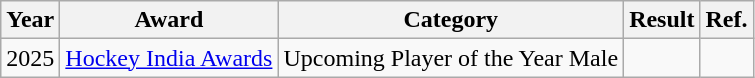<table class="wikitable" style="text-align:center;">
<tr>
<th>Year</th>
<th>Award</th>
<th>Category</th>
<th>Result</th>
<th>Ref.</th>
</tr>
<tr>
<td>2025</td>
<td><a href='#'>Hockey India Awards</a></td>
<td>Upcoming Player of the Year Male</td>
<td></td>
<td></td>
</tr>
</table>
